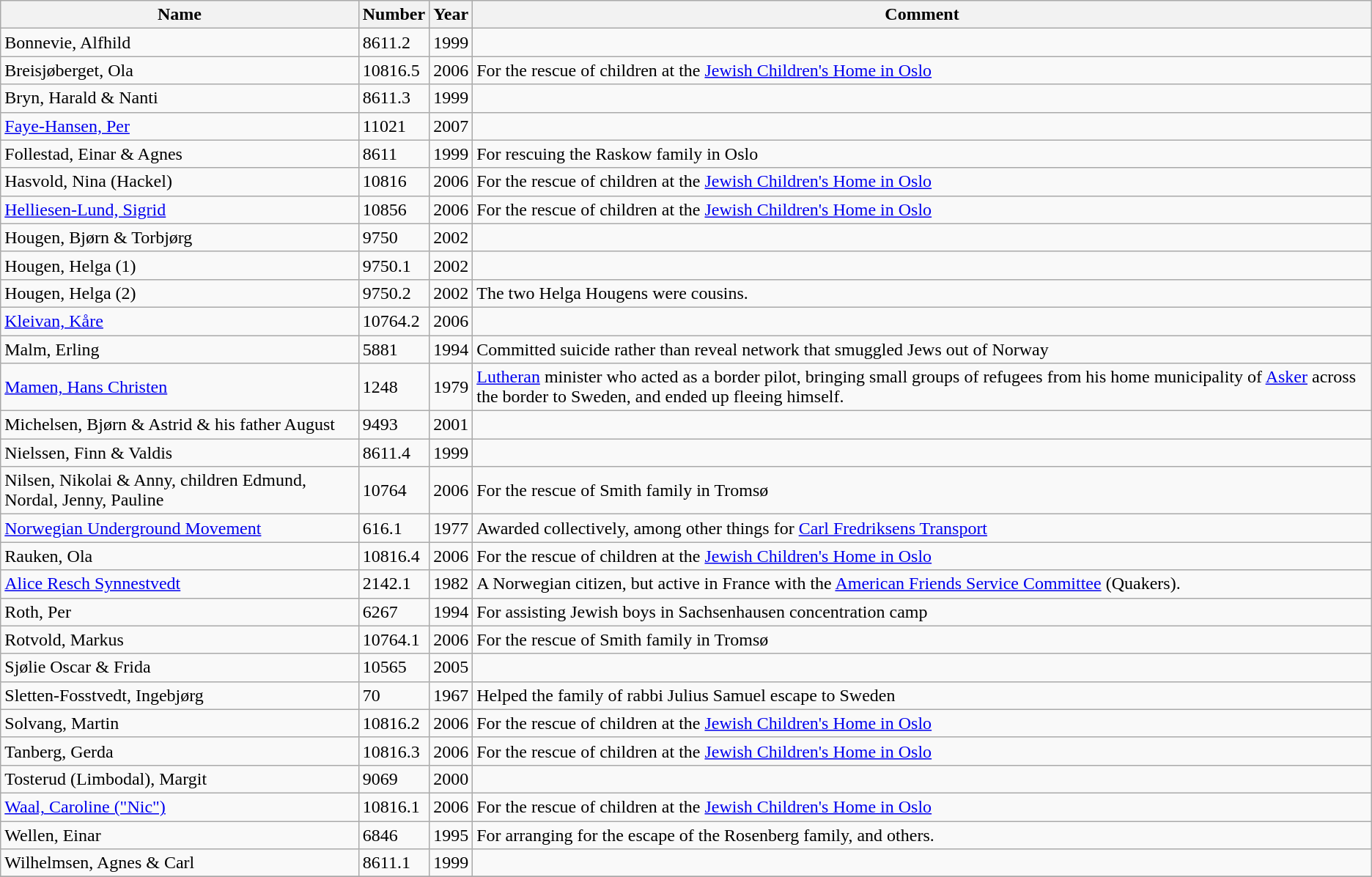<table class="wikitable sortable">
<tr>
<th>Name</th>
<th>Number</th>
<th>Year</th>
<th>Comment</th>
</tr>
<tr ---class="vcard">
<td>Bonnevie, Alfhild</td>
<td>8611.2</td>
<td>1999</td>
<td></td>
</tr>
<tr --->
<td>Breisjøberget, Ola</td>
<td>10816.5</td>
<td>2006</td>
<td>For the rescue of children at the <a href='#'>Jewish Children's Home in Oslo</a></td>
</tr>
<tr --->
<td>Bryn, Harald & Nanti</td>
<td>8611.3</td>
<td>1999</td>
<td></td>
</tr>
<tr --->
<td><a href='#'>Faye-Hansen, Per</a></td>
<td>11021</td>
<td>2007</td>
<td></td>
</tr>
<tr --->
<td>Follestad, Einar & Agnes</td>
<td>8611</td>
<td>1999</td>
<td>For rescuing the Raskow family in Oslo </td>
</tr>
<tr --->
<td>Hasvold, Nina (Hackel)</td>
<td>10816</td>
<td>2006</td>
<td>For the rescue of children at the <a href='#'>Jewish Children's Home in Oslo</a></td>
</tr>
<tr --->
<td><a href='#'>Helliesen-Lund, Sigrid</a></td>
<td>10856</td>
<td>2006</td>
<td>For the rescue of children at the <a href='#'>Jewish Children's Home in Oslo</a></td>
</tr>
<tr --->
<td>Hougen, Bjørn & Torbjørg</td>
<td>9750</td>
<td>2002</td>
<td></td>
</tr>
<tr --->
<td>Hougen, Helga (1)</td>
<td>9750.1</td>
<td>2002</td>
<td></td>
</tr>
<tr --->
<td>Hougen, Helga (2)</td>
<td>9750.2</td>
<td>2002</td>
<td>The two Helga Hougens were cousins.</td>
</tr>
<tr --->
<td><a href='#'>Kleivan, Kåre</a></td>
<td>10764.2</td>
<td>2006</td>
<td></td>
</tr>
<tr --->
<td>Malm, Erling</td>
<td>5881</td>
<td>1994</td>
<td>Committed suicide rather than reveal network that smuggled Jews out of Norway</td>
</tr>
<tr --->
<td><a href='#'>Mamen, Hans Christen</a></td>
<td>1248</td>
<td>1979</td>
<td><a href='#'>Lutheran</a> minister who acted as a border pilot, bringing small groups of refugees from his home municipality of <a href='#'>Asker</a> across the border to Sweden, and ended up fleeing himself.</td>
</tr>
<tr --->
<td>Michelsen, Bjørn & Astrid & his father August</td>
<td>9493</td>
<td>2001</td>
<td></td>
</tr>
<tr --->
<td>Nielssen, Finn & Valdis</td>
<td>8611.4</td>
<td>1999</td>
<td></td>
</tr>
<tr --->
<td>Nilsen, Nikolai & Anny, children Edmund, Nordal, Jenny, Pauline</td>
<td>10764</td>
<td>2006</td>
<td>For the rescue of Smith family in Tromsø </td>
</tr>
<tr --->
<td><a href='#'>Norwegian Underground Movement</a></td>
<td>616.1</td>
<td>1977</td>
<td>Awarded collectively, among other things for <a href='#'>Carl Fredriksens Transport</a></td>
</tr>
<tr --->
<td>Rauken, Ola</td>
<td>10816.4</td>
<td>2006</td>
<td>For the rescue of children at the <a href='#'>Jewish Children's Home in Oslo</a></td>
</tr>
<tr --->
<td><a href='#'>Alice Resch Synnestvedt</a></td>
<td>2142.1</td>
<td>1982</td>
<td>A Norwegian citizen, but active in France with the <a href='#'>American Friends Service Committee</a> (Quakers).</td>
</tr>
<tr --->
<td>Roth, Per</td>
<td>6267</td>
<td>1994</td>
<td>For assisting Jewish boys in Sachsenhausen concentration camp</td>
</tr>
<tr --->
<td>Rotvold, Markus</td>
<td>10764.1</td>
<td>2006</td>
<td>For the rescue of Smith family in Tromsø </td>
</tr>
<tr --->
<td>Sjølie Oscar & Frida</td>
<td>10565</td>
<td>2005</td>
<td></td>
</tr>
<tr --->
<td>Sletten-Fosstvedt, Ingebjørg</td>
<td>70</td>
<td>1967</td>
<td>Helped the family of rabbi Julius Samuel escape to Sweden</td>
</tr>
<tr --->
<td>Solvang, Martin</td>
<td>10816.2</td>
<td>2006</td>
<td>For the rescue of children at the <a href='#'>Jewish Children's Home in Oslo</a></td>
</tr>
<tr --->
<td>Tanberg, Gerda</td>
<td>10816.3</td>
<td>2006</td>
<td>For the rescue of children at the <a href='#'>Jewish Children's Home in Oslo</a></td>
</tr>
<tr --->
<td>Tosterud (Limbodal), Margit</td>
<td>9069</td>
<td>2000</td>
<td></td>
</tr>
<tr --->
<td><a href='#'>Waal, Caroline ("Nic")</a></td>
<td>10816.1</td>
<td>2006</td>
<td>For the rescue of children at the <a href='#'>Jewish Children's Home in Oslo</a></td>
</tr>
<tr --->
<td>Wellen, Einar </td>
<td>6846</td>
<td>1995</td>
<td>For arranging for the escape of the Rosenberg family, and others.</td>
</tr>
<tr --->
<td>Wilhelmsen, Agnes & Carl</td>
<td>8611.1</td>
<td>1999</td>
<td></td>
</tr>
<tr --->
</tr>
</table>
